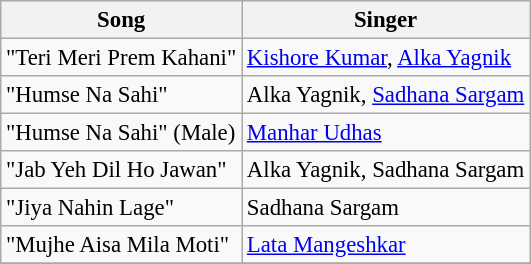<table class="wikitable" style="font-size:95%;">
<tr>
<th>Song</th>
<th>Singer</th>
</tr>
<tr>
<td>"Teri Meri Prem Kahani"</td>
<td><a href='#'>Kishore Kumar</a>, <a href='#'>Alka Yagnik</a></td>
</tr>
<tr>
<td>"Humse Na Sahi"</td>
<td>Alka Yagnik, <a href='#'>Sadhana Sargam</a></td>
</tr>
<tr>
<td>"Humse Na Sahi" (Male)</td>
<td><a href='#'>Manhar Udhas</a></td>
</tr>
<tr>
<td>"Jab Yeh Dil Ho Jawan"</td>
<td>Alka Yagnik, Sadhana Sargam</td>
</tr>
<tr>
<td>"Jiya Nahin Lage"</td>
<td>Sadhana Sargam</td>
</tr>
<tr>
<td>"Mujhe Aisa Mila Moti"</td>
<td><a href='#'>Lata Mangeshkar</a></td>
</tr>
<tr>
</tr>
</table>
